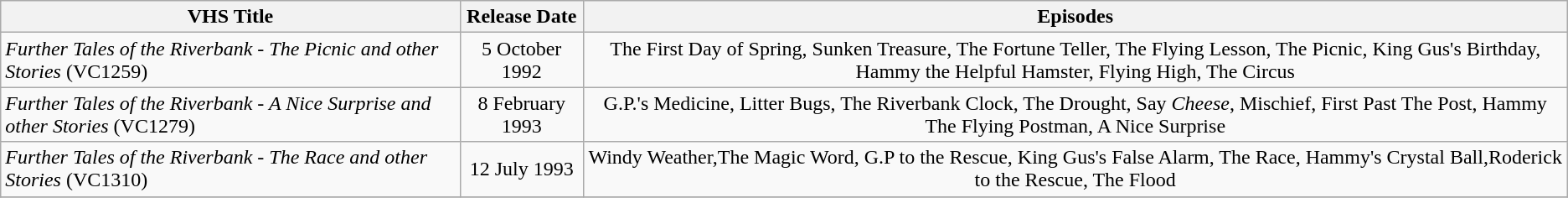<table class="wikitable">
<tr>
<th>VHS Title</th>
<th>Release Date</th>
<th>Episodes</th>
</tr>
<tr>
<td><em>Further Tales of the Riverbank - The Picnic and other Stories</em> (VC1259)</td>
<td align="center">5 October 1992</td>
<td align="center">The First Day of Spring, Sunken Treasure, The Fortune Teller, The Flying Lesson, The Picnic, King Gus's Birthday, Hammy the Helpful Hamster, Flying High, The Circus</td>
</tr>
<tr>
<td><em>Further Tales of the Riverbank - A Nice Surprise and other Stories</em> (VC1279)</td>
<td align="center">8 February 1993</td>
<td align="center">G.P.'s Medicine, Litter Bugs, The Riverbank Clock, The Drought, Say <em>Cheese</em>, Mischief, First Past The Post, Hammy The Flying Postman, A Nice Surprise</td>
</tr>
<tr>
<td><em>Further Tales of the Riverbank - The Race and other Stories</em> (VC1310)</td>
<td align="center">12 July 1993</td>
<td align="center">Windy Weather,The Magic Word, G.P to the Rescue, King Gus's False Alarm, The Race, Hammy's Crystal Ball,Roderick to the Rescue, The Flood</td>
</tr>
<tr>
</tr>
</table>
